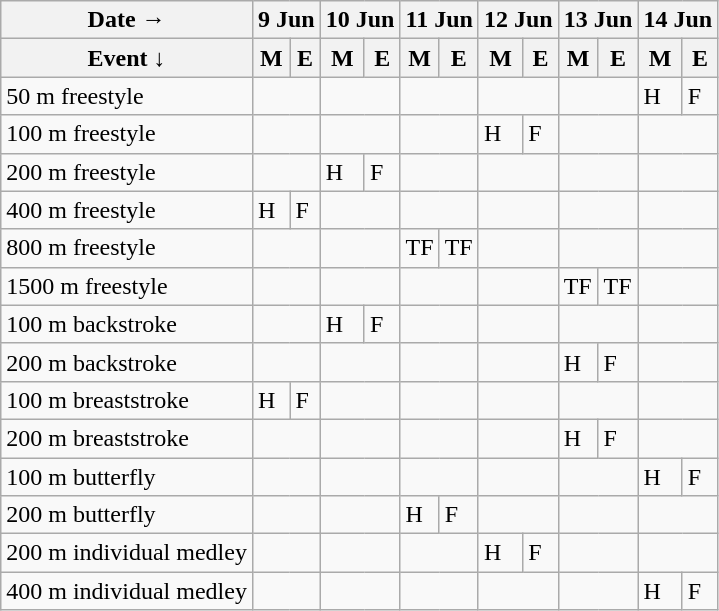<table class="wikitable swimming-schedule floatleft">
<tr>
<th>Date →</th>
<th colspan=2>9 Jun</th>
<th colspan=2>10 Jun</th>
<th colspan=2>11 Jun</th>
<th colspan=2>12 Jun</th>
<th colspan=2>13 Jun</th>
<th colspan=2>14 Jun</th>
</tr>
<tr>
<th>Event ↓</th>
<th>M</th>
<th>E</th>
<th>M</th>
<th>E</th>
<th>M</th>
<th>E</th>
<th>M</th>
<th>E</th>
<th>M</th>
<th>E</th>
<th>M</th>
<th>E</th>
</tr>
<tr>
<td class=event>50 m freestyle</td>
<td colspan=2></td>
<td colspan=2></td>
<td colspan=2></td>
<td colspan=2></td>
<td colspan=2></td>
<td class=heats>H</td>
<td class=final>F</td>
</tr>
<tr>
<td class=event>100 m freestyle</td>
<td colspan=2></td>
<td colspan=2></td>
<td colspan=2></td>
<td class=heats>H</td>
<td class=final>F</td>
<td colspan=2></td>
<td colspan=2></td>
</tr>
<tr>
<td class=event>200 m freestyle</td>
<td colspan=2></td>
<td class=heats>H</td>
<td class=final>F</td>
<td colspan=2></td>
<td colspan=2></td>
<td colspan=2></td>
<td colspan=2></td>
</tr>
<tr>
<td class=event>400 m freestyle</td>
<td class=heats>H</td>
<td class=final>F</td>
<td colspan=2></td>
<td colspan=2></td>
<td colspan=2></td>
<td colspan=2></td>
<td colspan=2></td>
</tr>
<tr>
<td class=event>800 m freestyle</td>
<td colspan=2></td>
<td colspan=2></td>
<td class=timed-final>TF</td>
<td class=timed-final>TF</td>
<td colspan=2></td>
<td colspan=2></td>
<td colspan=2></td>
</tr>
<tr>
<td class=event>1500 m freestyle</td>
<td colspan=2></td>
<td colspan=2></td>
<td colspan=2></td>
<td colspan=2></td>
<td class=timed-final>TF</td>
<td class=timed-final>TF</td>
<td colspan=2></td>
</tr>
<tr>
<td class=event>100 m backstroke</td>
<td colspan=2></td>
<td class=heats>H</td>
<td class=final>F</td>
<td colspan=2></td>
<td colspan=2></td>
<td colspan=2></td>
<td colspan=2></td>
</tr>
<tr>
<td class=event>200 m backstroke</td>
<td colspan=2></td>
<td colspan=2></td>
<td colspan=2></td>
<td colspan=2></td>
<td class=heats>H</td>
<td class=final>F</td>
<td colspan=2></td>
</tr>
<tr>
<td class=event>100 m breaststroke</td>
<td class=heats>H</td>
<td class=final>F</td>
<td colspan=2></td>
<td colspan=2></td>
<td colspan=2></td>
<td colspan=2></td>
<td colspan=2></td>
</tr>
<tr>
<td class=event>200 m breaststroke</td>
<td colspan=2></td>
<td colspan=2></td>
<td colspan=2></td>
<td colspan=2></td>
<td class=heats>H</td>
<td class=final>F</td>
<td colspan=2></td>
</tr>
<tr>
<td class=event>100 m butterfly</td>
<td colspan=2></td>
<td colspan=2></td>
<td colspan=2></td>
<td colspan=2></td>
<td colspan=2></td>
<td class=heats>H</td>
<td class=final>F</td>
</tr>
<tr>
<td class=event>200 m butterfly</td>
<td colspan=2></td>
<td colspan=2></td>
<td class=heats>H</td>
<td class=final>F</td>
<td colspan=2></td>
<td colspan=2></td>
<td colspan=2></td>
</tr>
<tr>
<td class=event>200 m individual medley</td>
<td colspan=2></td>
<td colspan=2></td>
<td colspan=2></td>
<td class=heats>H</td>
<td class=final>F</td>
<td colspan=2></td>
<td colspan=2></td>
</tr>
<tr>
<td class=event>400 m individual medley</td>
<td colspan=2></td>
<td colspan=2></td>
<td colspan=2></td>
<td colspan=2></td>
<td colspan=2></td>
<td class=heats>H</td>
<td class=final>F</td>
</tr>
</table>
